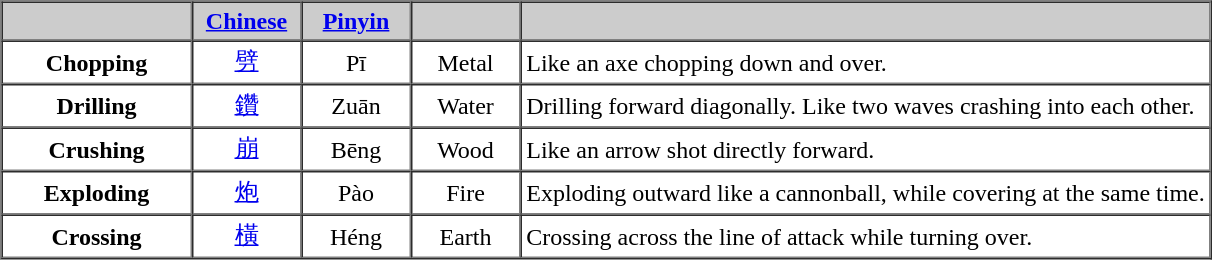<table style="margin:auto;" border="1" cellspacing="0" cellpadding="3">
<tr>
<th style="background:#ccc; width:119px;"></th>
<th style="background:#ccc; width:65px;"><a href='#'>Chinese</a></th>
<th style="background:#ccc; width:65px;"><a href='#'>Pinyin</a></th>
<th style="background:#ccc; width:65px;"></th>
<th style="background:#ccc;"></th>
</tr>
<tr>
<th>Chopping</th>
<td align=center><a href='#'>劈</a></td>
<td align=center>Pī</td>
<td align=center>Metal</td>
<td>Like an axe chopping down and over.</td>
</tr>
<tr>
<th>Drilling</th>
<td align=center><a href='#'>鑽</a></td>
<td align=center>Zuān</td>
<td align=center>Water</td>
<td>Drilling forward diagonally. Like two waves crashing into each other.</td>
</tr>
<tr>
<th>Crushing</th>
<td align=center><a href='#'>崩</a></td>
<td align=center>Bēng</td>
<td align=center>Wood</td>
<td>Like an arrow shot directly forward.</td>
</tr>
<tr>
<th>Exploding</th>
<td align=center><a href='#'>炮</a></td>
<td align=center>Pào</td>
<td align=center>Fire</td>
<td>Exploding outward like a cannonball, while covering at the same time.</td>
</tr>
<tr>
<th>Crossing</th>
<td align=center><a href='#'>橫</a></td>
<td align=center>Héng</td>
<td align=center>Earth</td>
<td>Crossing across the line of attack while turning over.</td>
</tr>
</table>
